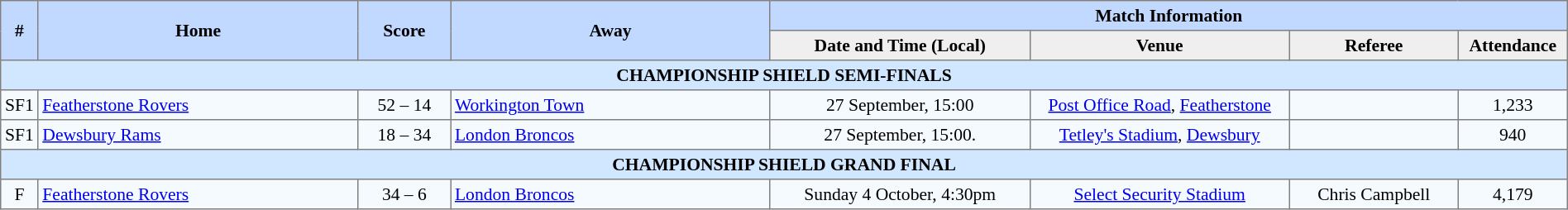<table border="1" cellpadding="3" cellspacing="0" style="border-collapse:collapse; font-size:90%; text-align:center; width:100%;">
<tr style="background:#c1d8ff;">
<th rowspan="2">#</th>
<th rowspan="2" style="width:21%;">Home</th>
<th rowspan="2" style="width:6%;">Score</th>
<th rowspan="2" style="width:21%;">Away</th>
<th colspan=6>Match Information</th>
</tr>
<tr style="background:#efefef;">
<th width=17%>Date and Time (Local)</th>
<th width=17%>Venue</th>
<th width=11%>Referee</th>
<th width=7%>Attendance</th>
</tr>
<tr style="background:#d0e7ff;">
<td colspan=8><strong>CHAMPIONSHIP SHIELD SEMI-FINALS</strong></td>
</tr>
<tr style="background:#f5faff;">
<td>SF1</td>
<td align=left> <a href='#'>Featherstone Rovers</a></td>
<td>52 – 14</td>
<td align=left> <a href='#'>Workington Town</a></td>
<td>27 September, 15:00</td>
<td><a href='#'>Post Office Road</a>, <a href='#'>Featherstone</a></td>
<td></td>
<td>1,233</td>
</tr>
<tr style="background:#f5faff;">
<td>SF1</td>
<td align=left> <a href='#'>Dewsbury Rams</a></td>
<td>18 – 34</td>
<td align=left> <a href='#'>London Broncos</a></td>
<td>27 September, 15:00.</td>
<td><a href='#'>Tetley's Stadium</a>, <a href='#'>Dewsbury</a></td>
<td></td>
<td>940</td>
</tr>
<tr style="background:#d0e7ff;">
<td colspan=8><strong>CHAMPIONSHIP SHIELD GRAND FINAL</strong></td>
</tr>
<tr style="background:#f5faff;">
<td>F</td>
<td align=left> <a href='#'>Featherstone Rovers</a></td>
<td>34 – 6</td>
<td align=left> <a href='#'>London Broncos</a></td>
<td>Sunday 4 October, 4:30pm</td>
<td><a href='#'>Select Security Stadium</a></td>
<td>Chris Campbell</td>
<td>4,179</td>
</tr>
</table>
